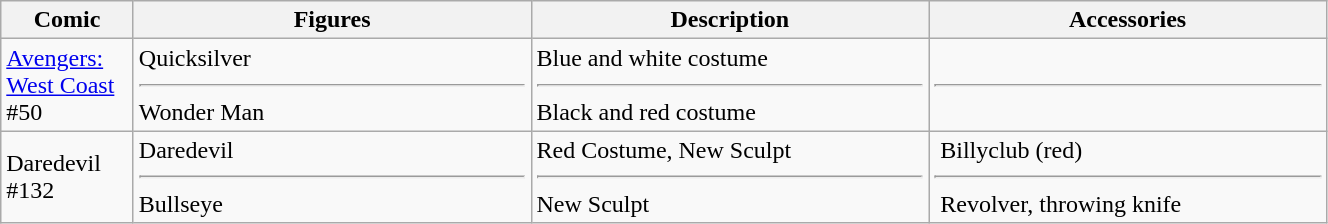<table class="wikitable" width="70%">
<tr>
<th width=10%>Comic</th>
<th width=30%>Figures</th>
<th width=30%>Description</th>
<th width=30%>Accessories</th>
</tr>
<tr>
<td><a href='#'>Avengers: West Coast</a> #50</td>
<td>Quicksilver<hr>Wonder Man</td>
<td>Blue and white costume<hr>Black and red costume</td>
<td> <hr> </td>
</tr>
<tr>
<td>Daredevil #132</td>
<td>Daredevil<hr>Bullseye</td>
<td>Red Costume, New Sculpt<hr>New Sculpt</td>
<td> Billyclub (red)<hr> Revolver, throwing knife</td>
</tr>
</table>
